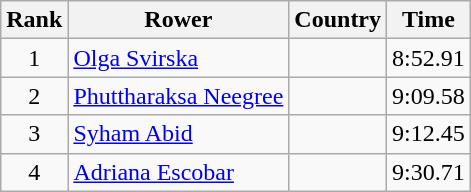<table class="wikitable" style="text-align:center">
<tr>
<th>Rank</th>
<th>Rower</th>
<th>Country</th>
<th>Time</th>
</tr>
<tr>
<td>1</td>
<td align="left"><a href='#'>Olga Svirska</a></td>
<td align="left"></td>
<td>8:52.91</td>
</tr>
<tr>
<td>2</td>
<td align="left"><a href='#'>Phuttharaksa Neegree</a></td>
<td align="left"></td>
<td>9:09.58</td>
</tr>
<tr>
<td>3</td>
<td align="left"><a href='#'>Syham Abid</a></td>
<td align="left"></td>
<td>9:12.45</td>
</tr>
<tr>
<td>4</td>
<td align="left"><a href='#'>Adriana Escobar</a></td>
<td align="left"></td>
<td>9:30.71</td>
</tr>
</table>
